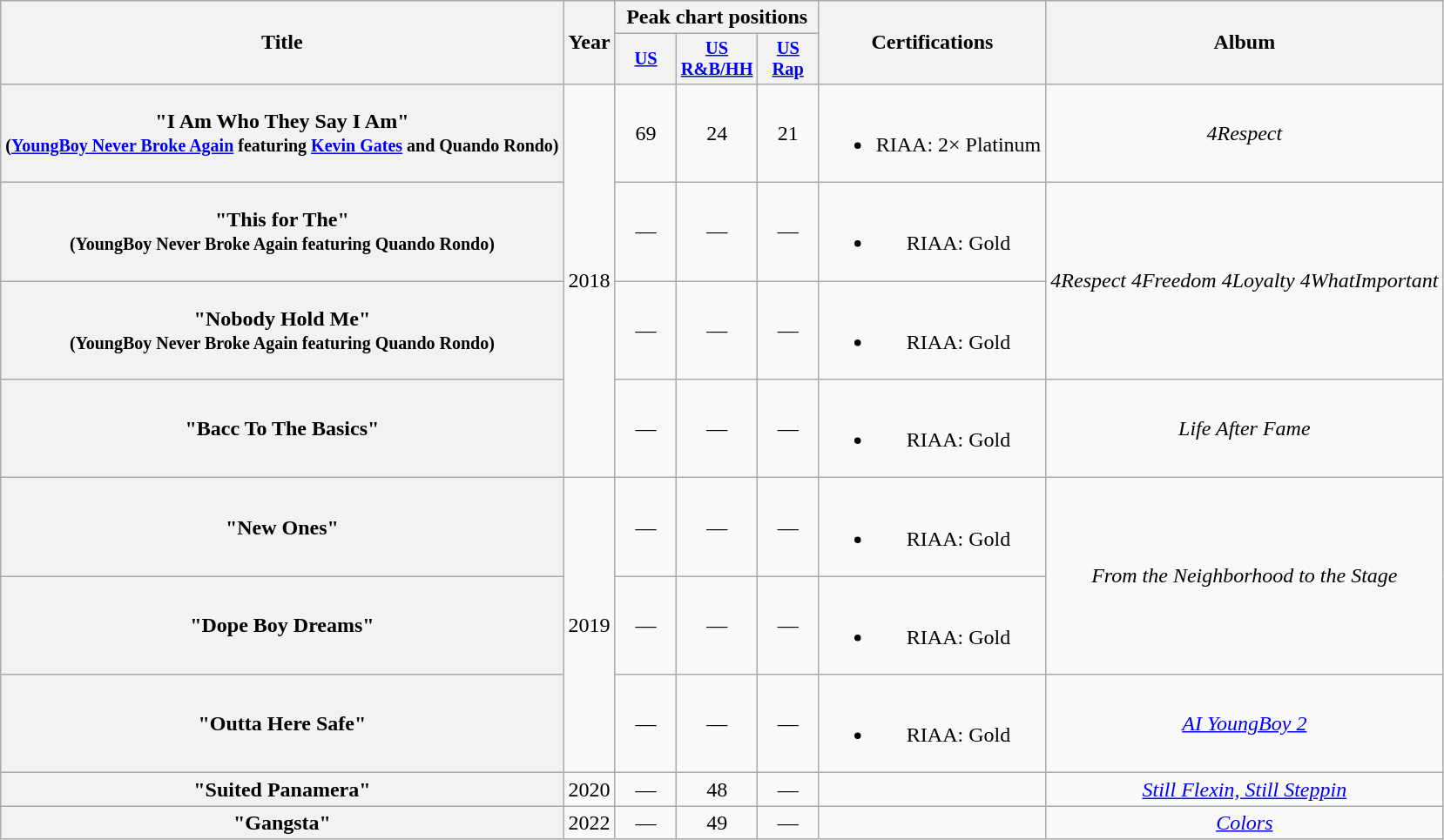<table class="wikitable plainrowheaders" style="text-align:center;">
<tr>
<th scope="col" rowspan="2">Title</th>
<th scope="col" rowspan="2" style="width:1em;">Year</th>
<th scope="col" colspan="3">Peak chart positions</th>
<th scope="col" rowspan="2">Certifications</th>
<th scope="col" rowspan="2">Album</th>
</tr>
<tr>
<th scope="col" style="width:3em;font-size:85%;"><a href='#'>US</a><br></th>
<th scope="col" style="width:3em;font-size:85%;"><a href='#'>US<br>R&B/HH</a><br></th>
<th scope="col" style="width:3em;font-size:85%;"><a href='#'>US<br>Rap</a><br></th>
</tr>
<tr>
<th scope="row">"I Am Who They Say I Am"<br><small>(<a href='#'>YoungBoy Never Broke Again</a> featuring <a href='#'>Kevin Gates</a> and Quando Rondo)</small></th>
<td rowspan=4>2018</td>
<td>69</td>
<td>24</td>
<td>21</td>
<td><br><ul><li>RIAA: 2× Platinum</li></ul></td>
<td><em>4Respect</em></td>
</tr>
<tr>
<th scope="row">"This for The"<br><small>(YoungBoy Never Broke Again featuring Quando Rondo)</small></th>
<td>—</td>
<td>—</td>
<td>—</td>
<td><br><ul><li>RIAA: Gold</li></ul></td>
<td rowspan=2><em>4Respect 4Freedom 4Loyalty 4WhatImportant</em></td>
</tr>
<tr>
<th scope="row">"Nobody Hold Me"<br><small>(YoungBoy Never Broke Again featuring Quando Rondo)</small></th>
<td>—</td>
<td>—</td>
<td>—</td>
<td><br><ul><li>RIAA: Gold</li></ul></td>
</tr>
<tr>
<th scope="row">"Bacc To The Basics"</th>
<td>—</td>
<td>—</td>
<td>—</td>
<td><br><ul><li>RIAA: Gold</li></ul></td>
<td><em>Life After Fame</em></td>
</tr>
<tr>
<th scope="row">"New Ones"<br></th>
<td rowspan=3>2019</td>
<td>—</td>
<td>—</td>
<td>—</td>
<td><br><ul><li>RIAA: Gold</li></ul></td>
<td rowspan=2><em>From the Neighborhood to the Stage</em></td>
</tr>
<tr>
<th scope="row">"Dope Boy Dreams"</th>
<td>—</td>
<td>—</td>
<td>—</td>
<td><br><ul><li>RIAA: Gold</li></ul></td>
</tr>
<tr>
<th scope="row">"Outta Here Safe"<br></th>
<td>—</td>
<td>—</td>
<td>—</td>
<td><br><ul><li>RIAA: Gold</li></ul></td>
<td><em><a href='#'>AI YoungBoy 2</a></em></td>
</tr>
<tr>
<th scope="row">"Suited Panamera"<br></th>
<td>2020</td>
<td>—</td>
<td>48</td>
<td>—</td>
<td></td>
<td><em><a href='#'>Still Flexin, Still Steppin</a></em></td>
</tr>
<tr>
<th scope="row">"Gangsta"<br></th>
<td>2022</td>
<td>—</td>
<td>49</td>
<td>—</td>
<td></td>
<td><em><a href='#'>Colors</a></em></td>
</tr>
</table>
